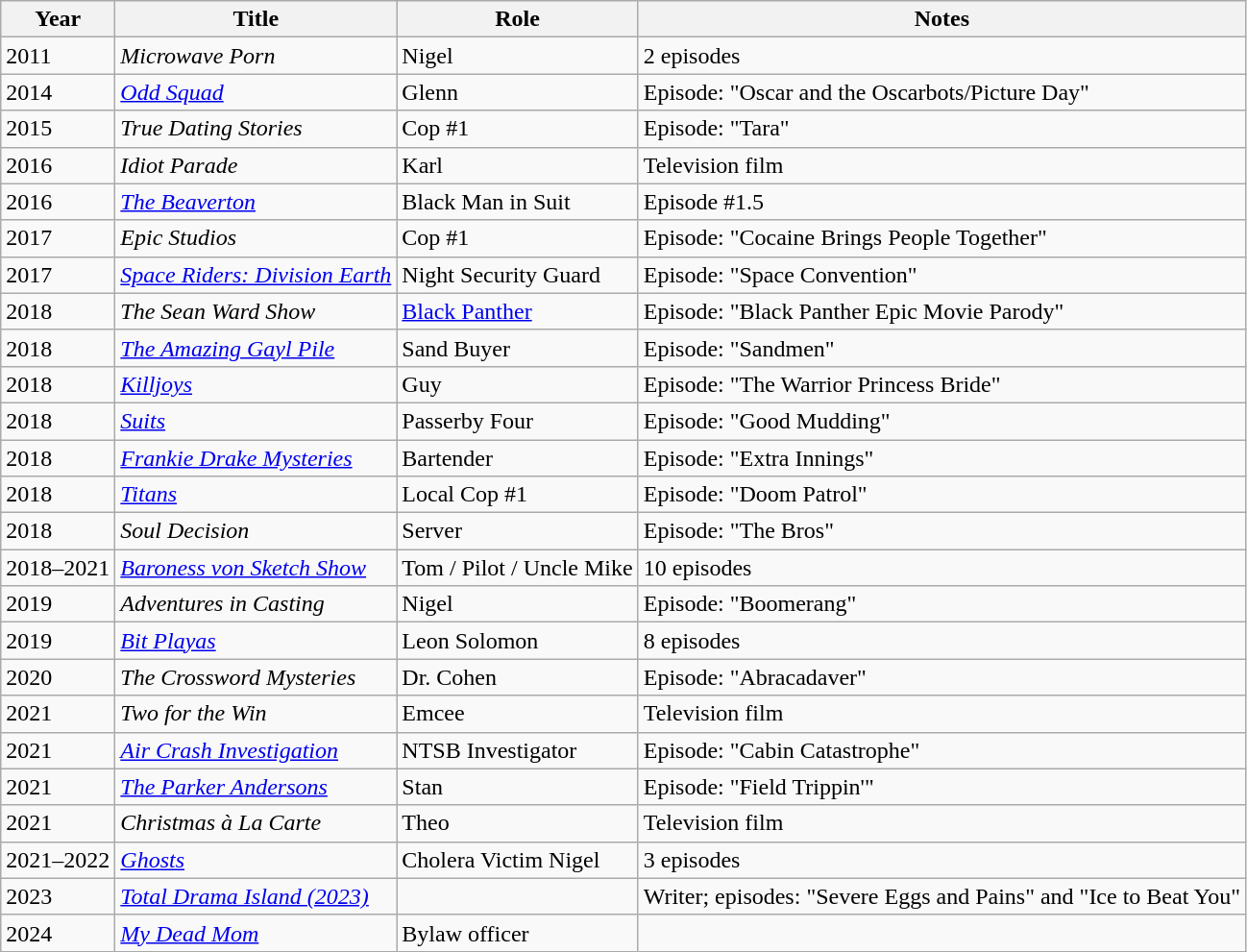<table class="wikitable sortable">
<tr>
<th>Year</th>
<th>Title</th>
<th>Role</th>
<th class="unsortable">Notes</th>
</tr>
<tr>
<td>2011</td>
<td><em>Microwave Porn</em></td>
<td>Nigel</td>
<td>2 episodes</td>
</tr>
<tr>
<td>2014</td>
<td><em><a href='#'>Odd Squad</a></em></td>
<td>Glenn</td>
<td>Episode: "Oscar and the Oscarbots/Picture Day"</td>
</tr>
<tr>
<td>2015</td>
<td><em>True Dating Stories</em></td>
<td>Cop #1</td>
<td>Episode: "Tara"</td>
</tr>
<tr>
<td>2016</td>
<td><em>Idiot Parade</em></td>
<td>Karl</td>
<td>Television film</td>
</tr>
<tr>
<td>2016</td>
<td data-sort-value="Beaverton, The"><a href='#'><em>The Beaverton</em></a></td>
<td>Black Man in Suit</td>
<td>Episode #1.5</td>
</tr>
<tr>
<td>2017</td>
<td><em>Epic Studios</em></td>
<td>Cop #1</td>
<td>Episode: "Cocaine Brings People Together"</td>
</tr>
<tr>
<td>2017</td>
<td><em><a href='#'>Space Riders: Division Earth</a></em></td>
<td>Night Security Guard</td>
<td>Episode: "Space Convention"</td>
</tr>
<tr>
<td>2018</td>
<td data-sort-value="Sean Ward Show, The"><em>The Sean Ward Show</em></td>
<td><a href='#'>Black Panther</a></td>
<td>Episode: "Black Panther Epic Movie Parody"</td>
</tr>
<tr>
<td>2018</td>
<td data-sort-value="Amazing Gayl Pile, The"><em><a href='#'>The Amazing Gayl Pile</a></em></td>
<td>Sand Buyer</td>
<td>Episode: "Sandmen"</td>
</tr>
<tr>
<td>2018</td>
<td><em><a href='#'>Killjoys</a></em></td>
<td>Guy</td>
<td>Episode: "The Warrior Princess Bride"</td>
</tr>
<tr>
<td>2018</td>
<td><a href='#'><em>Suits</em></a></td>
<td>Passerby Four</td>
<td>Episode: "Good Mudding"</td>
</tr>
<tr>
<td>2018</td>
<td><em><a href='#'>Frankie Drake Mysteries</a></em></td>
<td>Bartender</td>
<td>Episode: "Extra Innings"</td>
</tr>
<tr>
<td>2018</td>
<td><a href='#'><em>Titans</em></a></td>
<td>Local Cop #1</td>
<td>Episode: "Doom Patrol"</td>
</tr>
<tr>
<td>2018</td>
<td><em>Soul Decision</em></td>
<td>Server</td>
<td>Episode: "The Bros"</td>
</tr>
<tr>
<td>2018–2021</td>
<td><em><a href='#'>Baroness von Sketch Show</a></em></td>
<td>Tom / Pilot / Uncle Mike</td>
<td>10 episodes</td>
</tr>
<tr>
<td>2019</td>
<td><em>Adventures in Casting</em></td>
<td>Nigel</td>
<td>Episode: "Boomerang"</td>
</tr>
<tr>
<td>2019</td>
<td><em><a href='#'>Bit Playas</a></em></td>
<td>Leon Solomon</td>
<td>8 episodes</td>
</tr>
<tr>
<td>2020</td>
<td data-sort-value="Crossword Mysteries, The"><em>The Crossword Mysteries</em></td>
<td>Dr. Cohen</td>
<td>Episode: "Abracadaver"</td>
</tr>
<tr>
<td>2021</td>
<td><em>Two for the Win</em></td>
<td>Emcee</td>
<td>Television film</td>
</tr>
<tr>
<td>2021</td>
<td><em><a href='#'>Air Crash Investigation</a></em></td>
<td>NTSB Investigator</td>
<td>Episode: "Cabin Catastrophe"</td>
</tr>
<tr>
<td>2021</td>
<td data-sort-value="Parker Andersons, The"><em><a href='#'>The Parker Andersons</a></em></td>
<td>Stan</td>
<td>Episode: "Field Trippin'"</td>
</tr>
<tr>
<td>2021</td>
<td><em>Christmas à La Carte</em></td>
<td>Theo</td>
<td>Television film</td>
</tr>
<tr>
<td>2021–2022</td>
<td><a href='#'><em>Ghosts</em></a></td>
<td>Cholera Victim Nigel</td>
<td>3 episodes</td>
</tr>
<tr>
<td>2023</td>
<td><em><a href='#'>Total Drama Island (2023)</a></em></td>
<td></td>
<td>Writer; episodes: "Severe Eggs and Pains" and "Ice to Beat You"</td>
</tr>
<tr>
<td>2024</td>
<td><em><a href='#'>My Dead Mom</a></em></td>
<td>Bylaw officer</td>
<td></td>
</tr>
</table>
